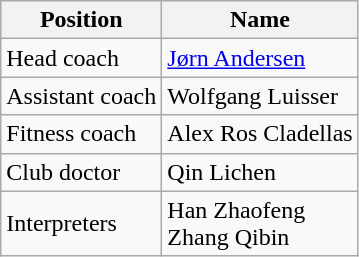<table class="wikitable" style="text-align:left;">
<tr>
<th>Position</th>
<th>Name</th>
</tr>
<tr>
<td>Head coach</td>
<td> <a href='#'>Jørn Andersen</a></td>
</tr>
<tr>
<td>Assistant coach</td>
<td> Wolfgang Luisser</td>
</tr>
<tr>
<td>Fitness coach</td>
<td> Alex Ros Cladellas</td>
</tr>
<tr>
<td>Club doctor</td>
<td> Qin Lichen</td>
</tr>
<tr>
<td>Interpreters</td>
<td> Han Zhaofeng <br>  Zhang Qibin</td>
</tr>
</table>
